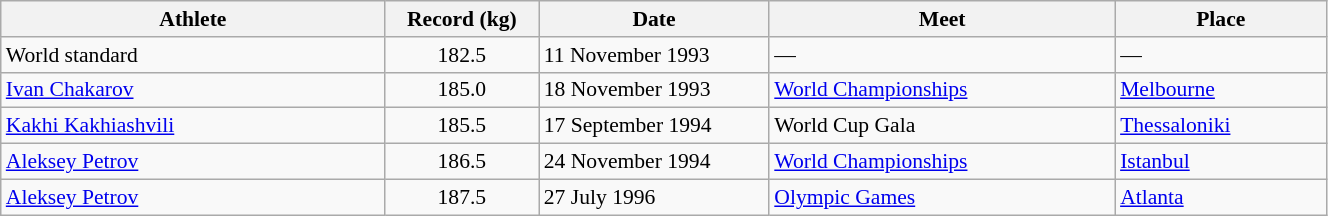<table class="wikitable" style="font-size:90%; width: 70%;">
<tr>
<th width=20%>Athlete</th>
<th width=8%>Record (kg)</th>
<th width=12%>Date</th>
<th width=18%>Meet</th>
<th width=11%>Place</th>
</tr>
<tr>
<td>World standard</td>
<td align="center">182.5</td>
<td>11 November 1993</td>
<td>—</td>
<td>—</td>
</tr>
<tr>
<td> <a href='#'>Ivan Chakarov</a></td>
<td align="center">185.0</td>
<td>18 November 1993</td>
<td><a href='#'>World Championships</a></td>
<td><a href='#'>Melbourne</a></td>
</tr>
<tr>
<td> <a href='#'>Kakhi Kakhiashvili</a></td>
<td align="center">185.5</td>
<td>17 September 1994</td>
<td>World Cup Gala</td>
<td><a href='#'>Thessaloniki</a></td>
</tr>
<tr>
<td> <a href='#'>Aleksey Petrov</a></td>
<td align="center">186.5</td>
<td>24 November 1994</td>
<td><a href='#'>World Championships</a></td>
<td><a href='#'>Istanbul</a></td>
</tr>
<tr>
<td> <a href='#'>Aleksey Petrov</a></td>
<td align="center">187.5</td>
<td>27 July 1996</td>
<td><a href='#'>Olympic Games</a></td>
<td><a href='#'>Atlanta</a></td>
</tr>
</table>
